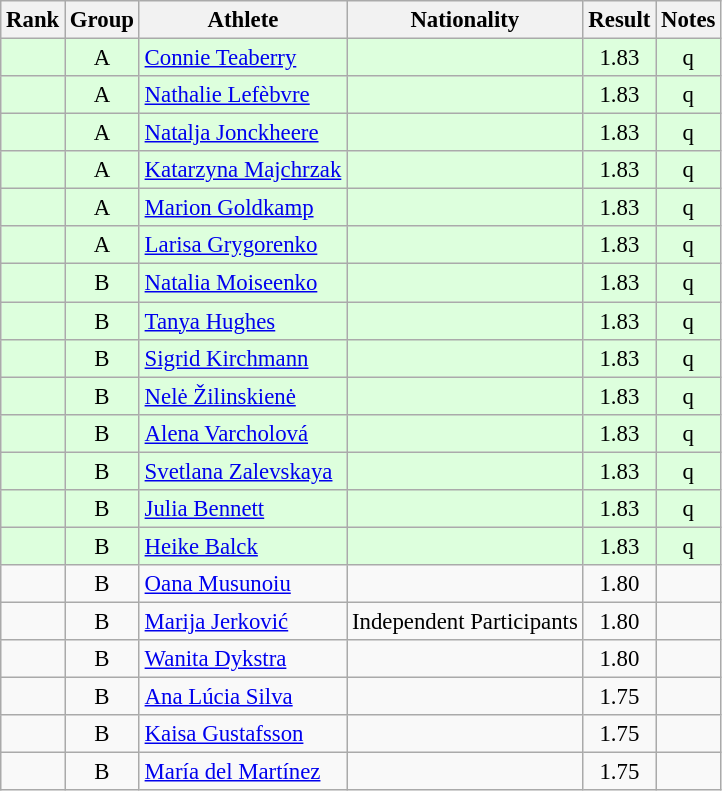<table class="wikitable sortable" style="text-align:center;font-size:95%">
<tr>
<th>Rank</th>
<th>Group</th>
<th>Athlete</th>
<th>Nationality</th>
<th>Result</th>
<th>Notes</th>
</tr>
<tr bgcolor=ddffdd>
<td></td>
<td>A</td>
<td align="left"><a href='#'>Connie Teaberry</a></td>
<td align=left></td>
<td>1.83</td>
<td>q</td>
</tr>
<tr bgcolor=ddffdd>
<td></td>
<td>A</td>
<td align="left"><a href='#'>Nathalie Lefèbvre</a></td>
<td align=left></td>
<td>1.83</td>
<td>q</td>
</tr>
<tr bgcolor=ddffdd>
<td></td>
<td>A</td>
<td align="left"><a href='#'>Natalja Jonckheere</a></td>
<td align=left></td>
<td>1.83</td>
<td>q</td>
</tr>
<tr bgcolor=ddffdd>
<td></td>
<td>A</td>
<td align="left"><a href='#'>Katarzyna Majchrzak</a></td>
<td align=left></td>
<td>1.83</td>
<td>q</td>
</tr>
<tr bgcolor=ddffdd>
<td></td>
<td>A</td>
<td align="left"><a href='#'>Marion Goldkamp</a></td>
<td align=left></td>
<td>1.83</td>
<td>q</td>
</tr>
<tr bgcolor=ddffdd>
<td></td>
<td>A</td>
<td align="left"><a href='#'>Larisa Grygorenko</a></td>
<td align=left></td>
<td>1.83</td>
<td>q</td>
</tr>
<tr bgcolor=ddffdd>
<td></td>
<td>B</td>
<td align="left"><a href='#'>Natalia Moiseenko</a></td>
<td align=left></td>
<td>1.83</td>
<td>q</td>
</tr>
<tr bgcolor=ddffdd>
<td></td>
<td>B</td>
<td align="left"><a href='#'>Tanya Hughes</a></td>
<td align=left></td>
<td>1.83</td>
<td>q</td>
</tr>
<tr bgcolor=ddffdd>
<td></td>
<td>B</td>
<td align="left"><a href='#'>Sigrid Kirchmann</a></td>
<td align=left></td>
<td>1.83</td>
<td>q</td>
</tr>
<tr bgcolor=ddffdd>
<td></td>
<td>B</td>
<td align="left"><a href='#'>Nelė Žilinskienė</a></td>
<td align=left></td>
<td>1.83</td>
<td>q</td>
</tr>
<tr bgcolor=ddffdd>
<td></td>
<td>B</td>
<td align="left"><a href='#'>Alena Varcholová</a></td>
<td align=left></td>
<td>1.83</td>
<td>q</td>
</tr>
<tr bgcolor=ddffdd>
<td></td>
<td>B</td>
<td align="left"><a href='#'>Svetlana Zalevskaya</a></td>
<td align=left></td>
<td>1.83</td>
<td>q</td>
</tr>
<tr bgcolor=ddffdd>
<td></td>
<td>B</td>
<td align="left"><a href='#'>Julia Bennett</a></td>
<td align=left></td>
<td>1.83</td>
<td>q</td>
</tr>
<tr bgcolor=ddffdd>
<td></td>
<td>B</td>
<td align="left"><a href='#'>Heike Balck</a></td>
<td align=left></td>
<td>1.83</td>
<td>q</td>
</tr>
<tr>
<td></td>
<td>B</td>
<td align="left"><a href='#'>Oana Musunoiu</a></td>
<td align=left></td>
<td>1.80</td>
<td></td>
</tr>
<tr>
<td></td>
<td>B</td>
<td align="left"><a href='#'>Marija Jerković</a></td>
<td align=left> Independent Participants</td>
<td>1.80</td>
<td></td>
</tr>
<tr>
<td></td>
<td>B</td>
<td align="left"><a href='#'>Wanita Dykstra</a></td>
<td align=left></td>
<td>1.80</td>
<td></td>
</tr>
<tr>
<td></td>
<td>B</td>
<td align="left"><a href='#'>Ana Lúcia Silva</a></td>
<td align=left></td>
<td>1.75</td>
<td></td>
</tr>
<tr>
<td></td>
<td>B</td>
<td align="left"><a href='#'>Kaisa Gustafsson</a></td>
<td align=left></td>
<td>1.75</td>
<td></td>
</tr>
<tr>
<td></td>
<td>B</td>
<td align="left"><a href='#'>María del Martínez</a></td>
<td align=left></td>
<td>1.75</td>
<td></td>
</tr>
</table>
